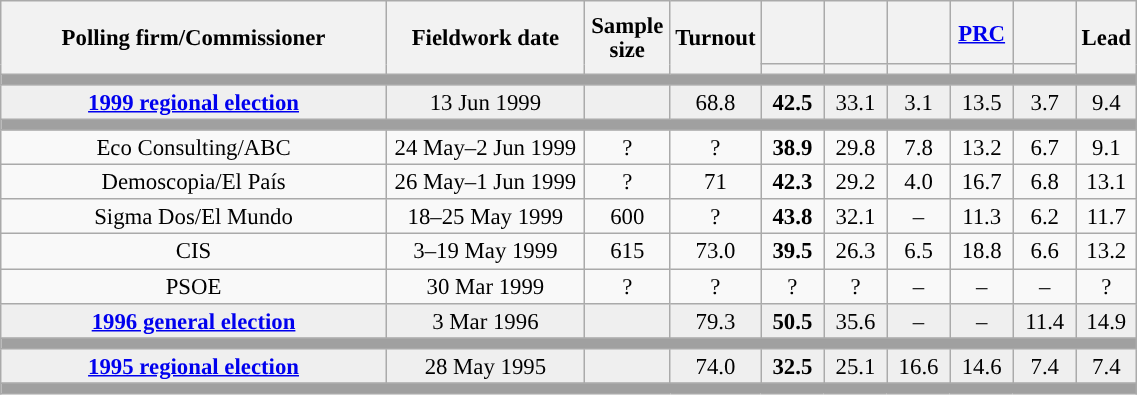<table class="wikitable collapsible collapsed" style="text-align:center; font-size:95%; line-height:16px;">
<tr style="height:42px;">
<th style="width:250px;" rowspan="2">Polling firm/Commissioner</th>
<th style="width:125px;" rowspan="2">Fieldwork date</th>
<th style="width:50px;" rowspan="2">Sample size</th>
<th style="width:45px;" rowspan="2">Turnout</th>
<th style="width:35px;"></th>
<th style="width:35px;"></th>
<th style="width:35px;"></th>
<th style="width:35px;"><a href='#'>PRC</a></th>
<th style="width:35px;"></th>
<th style="width:30px;" rowspan="2">Lead</th>
</tr>
<tr>
<th style="color:inherit;background:"></th>
<th style="color:inherit;background:"></th>
<th style="color:inherit;background:"></th>
<th style="color:inherit;background:"></th>
<th style="color:inherit;background:"></th>
</tr>
<tr>
<td colspan="10" style="background:#A0A0A0"></td>
</tr>
<tr style="background:#EFEFEF;">
<td><strong><a href='#'>1999 regional election</a></strong></td>
<td>13 Jun 1999</td>
<td></td>
<td>68.8</td>
<td><strong>42.5</strong><br></td>
<td>33.1<br></td>
<td>3.1<br></td>
<td>13.5<br></td>
<td>3.7<br></td>
<td style="background:">9.4</td>
</tr>
<tr>
<td colspan="10" style="background:#A0A0A0"></td>
</tr>
<tr>
<td>Eco Consulting/ABC</td>
<td>24 May–2 Jun 1999</td>
<td>?</td>
<td>?</td>
<td><strong>38.9</strong><br></td>
<td>29.8<br></td>
<td>7.8<br></td>
<td>13.2<br></td>
<td>6.7<br></td>
<td style="background:">9.1</td>
</tr>
<tr>
<td>Demoscopia/El País</td>
<td>26 May–1 Jun 1999</td>
<td>?</td>
<td>71</td>
<td><strong>42.3</strong><br></td>
<td>29.2<br></td>
<td>4.0<br></td>
<td>16.7<br></td>
<td>6.8<br></td>
<td style="background:">13.1</td>
</tr>
<tr>
<td>Sigma Dos/El Mundo</td>
<td>18–25 May 1999</td>
<td>600</td>
<td>?</td>
<td><strong>43.8</strong><br></td>
<td>32.1<br></td>
<td>–</td>
<td>11.3<br></td>
<td>6.2<br></td>
<td style="background:">11.7</td>
</tr>
<tr>
<td>CIS</td>
<td>3–19 May 1999</td>
<td>615</td>
<td>73.0</td>
<td><strong>39.5</strong><br></td>
<td>26.3<br></td>
<td>6.5<br></td>
<td>18.8<br></td>
<td>6.6<br></td>
<td style="background:">13.2</td>
</tr>
<tr>
<td>PSOE</td>
<td>30 Mar 1999</td>
<td>?</td>
<td>?</td>
<td>?<br></td>
<td>?<br></td>
<td>–</td>
<td>–</td>
<td>–</td>
<td style="background:">?</td>
</tr>
<tr style="background:#EFEFEF;">
<td><strong><a href='#'>1996 general election</a></strong></td>
<td>3 Mar 1996</td>
<td></td>
<td>79.3</td>
<td><strong>50.5</strong><br></td>
<td>35.6<br></td>
<td>–</td>
<td>–</td>
<td>11.4<br></td>
<td style="background:">14.9</td>
</tr>
<tr>
<td colspan="10" style="background:#A0A0A0"></td>
</tr>
<tr style="background:#EFEFEF;">
<td><strong><a href='#'>1995 regional election</a></strong></td>
<td>28 May 1995</td>
<td></td>
<td>74.0</td>
<td><strong>32.5</strong><br></td>
<td>25.1<br></td>
<td>16.6<br></td>
<td>14.6<br></td>
<td>7.4<br></td>
<td style="background:">7.4</td>
</tr>
<tr>
<td colspan="10" style="background:#A0A0A0"></td>
</tr>
</table>
